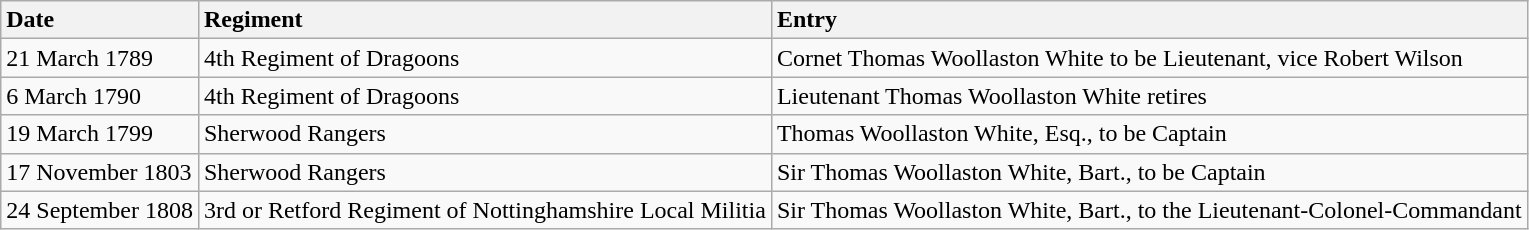<table class="wikitable">
<tr>
<th scope="col" style="text-align: left;">Date</th>
<th scope="col" style="text-align: left;">Regiment</th>
<th scope="col" style="text-align: left;">Entry</th>
</tr>
<tr>
<td>21 March 1789</td>
<td>4th Regiment of Dragoons</td>
<td>Cornet Thomas Woollaston White to be Lieutenant, vice Robert Wilson</td>
</tr>
<tr>
<td>6 March 1790</td>
<td>4th Regiment of Dragoons</td>
<td>Lieutenant Thomas Woollaston White retires</td>
</tr>
<tr>
<td>19 March 1799</td>
<td>Sherwood Rangers</td>
<td>Thomas Woollaston White, Esq., to be Captain</td>
</tr>
<tr>
<td>17 November 1803</td>
<td>Sherwood Rangers</td>
<td>Sir Thomas Woollaston White, Bart., to be Captain</td>
</tr>
<tr>
<td>24 September 1808</td>
<td>3rd or Retford Regiment of Nottinghamshire Local Militia</td>
<td>Sir Thomas Woollaston White, Bart., to the Lieutenant-Colonel-Commandant</td>
</tr>
</table>
